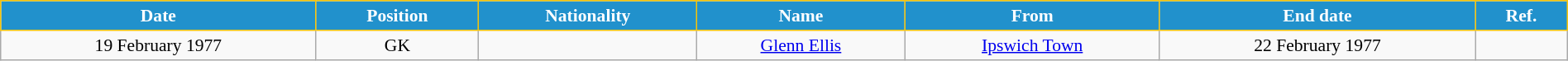<table class="wikitable" style="text-align:center; font-size:90%; width:100%;">
<tr>
<th style="background:#2191CC; color:white; border:1px solid #F7C408; text-align:center;">Date</th>
<th style="background:#2191CC; color:white; border:1px solid #F7C408; text-align:center;">Position</th>
<th style="background:#2191CC; color:white; border:1px solid #F7C408; text-align:center;">Nationality</th>
<th style="background:#2191CC; color:white; border:1px solid #F7C408; text-align:center;">Name</th>
<th style="background:#2191CC; color:white; border:1px solid #F7C408; text-align:center;">From</th>
<th style="background:#2191CC; color:white; border:1px solid #F7C408; text-align:center;">End date</th>
<th style="background:#2191CC; color:white; border:1px solid #F7C408; text-align:center;">Ref.</th>
</tr>
<tr>
<td>19 February 1977</td>
<td>GK</td>
<td></td>
<td><a href='#'>Glenn Ellis</a></td>
<td> <a href='#'>Ipswich Town</a></td>
<td>22 February 1977</td>
<td></td>
</tr>
</table>
